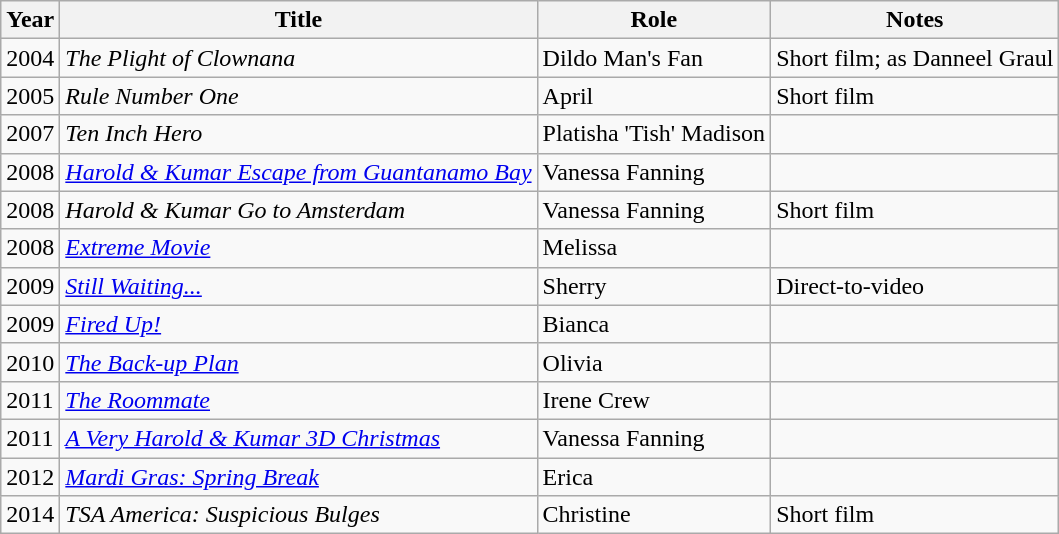<table class="wikitable sortable">
<tr>
<th>Year</th>
<th>Title</th>
<th>Role</th>
<th class="unsortable">Notes</th>
</tr>
<tr>
<td>2004</td>
<td><em>The Plight of Clownana</em></td>
<td>Dildo Man's Fan</td>
<td>Short film; as Danneel Graul</td>
</tr>
<tr>
<td>2005</td>
<td><em>Rule Number One</em></td>
<td>April</td>
<td>Short film</td>
</tr>
<tr>
<td>2007</td>
<td><em>Ten Inch Hero</em></td>
<td>Platisha 'Tish' Madison</td>
<td></td>
</tr>
<tr>
<td>2008</td>
<td><em><a href='#'>Harold & Kumar Escape from Guantanamo Bay</a></em></td>
<td>Vanessa Fanning</td>
<td></td>
</tr>
<tr>
<td>2008</td>
<td><em>Harold & Kumar Go to Amsterdam</em></td>
<td>Vanessa Fanning</td>
<td>Short film</td>
</tr>
<tr>
<td>2008</td>
<td><em><a href='#'>Extreme Movie</a></em></td>
<td>Melissa</td>
<td></td>
</tr>
<tr>
<td>2009</td>
<td><em><a href='#'>Still Waiting...</a></em></td>
<td>Sherry</td>
<td>Direct-to-video</td>
</tr>
<tr>
<td>2009</td>
<td><em><a href='#'>Fired Up!</a></em></td>
<td>Bianca</td>
<td></td>
</tr>
<tr>
<td>2010</td>
<td><em><a href='#'>The Back-up Plan</a></em></td>
<td>Olivia</td>
<td></td>
</tr>
<tr>
<td>2011</td>
<td><em><a href='#'>The Roommate</a></em></td>
<td>Irene Crew</td>
<td></td>
</tr>
<tr>
<td>2011</td>
<td><em><a href='#'>A Very Harold & Kumar 3D Christmas</a></em></td>
<td>Vanessa Fanning</td>
<td></td>
</tr>
<tr>
<td>2012</td>
<td><em><a href='#'>Mardi Gras: Spring Break</a></em></td>
<td>Erica</td>
<td></td>
</tr>
<tr>
<td>2014</td>
<td><em>TSA America: Suspicious Bulges</em></td>
<td>Christine</td>
<td>Short film</td>
</tr>
</table>
